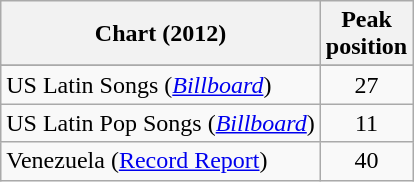<table class="wikitable sortable">
<tr>
<th>Chart (2012)</th>
<th>Peak<br>position</th>
</tr>
<tr>
</tr>
<tr>
<td>US Latin Songs (<em><a href='#'>Billboard</a></em>)</td>
<td align="center">27</td>
</tr>
<tr>
<td>US Latin Pop Songs (<em><a href='#'>Billboard</a></em>)</td>
<td align="center">11</td>
</tr>
<tr>
<td>Venezuela (<a href='#'>Record Report</a>)</td>
<td align="center">40</td>
</tr>
</table>
